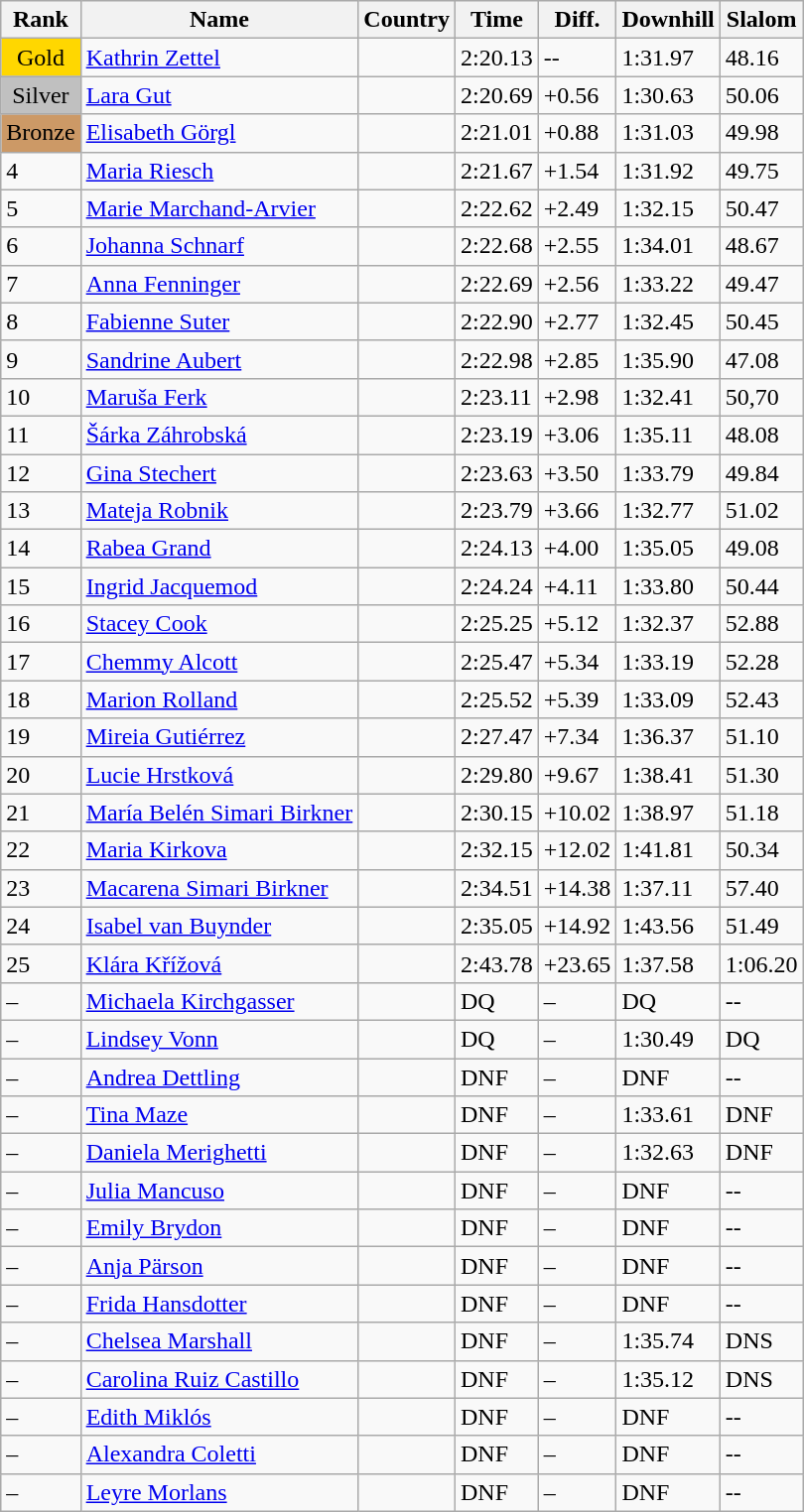<table class="wikitable">
<tr>
<th>Rank</th>
<th>Name</th>
<th>Country</th>
<th>Time</th>
<th>Diff.</th>
<th>Downhill</th>
<th>Slalom</th>
</tr>
<tr>
<td style="text-align:center;background-color:gold;">Gold</td>
<td><a href='#'>Kathrin Zettel</a></td>
<td></td>
<td>2:20.13</td>
<td>--</td>
<td>1:31.97</td>
<td>48.16</td>
</tr>
<tr>
<td style="text-align:center;background-color:silver;">Silver</td>
<td><a href='#'>Lara Gut</a></td>
<td></td>
<td>2:20.69</td>
<td>+0.56</td>
<td>1:30.63</td>
<td>50.06</td>
</tr>
<tr>
<td style="text-align:center;background-color:#CC9966;">Bronze</td>
<td><a href='#'>Elisabeth Görgl</a></td>
<td></td>
<td>2:21.01</td>
<td>+0.88</td>
<td>1:31.03</td>
<td>49.98</td>
</tr>
<tr>
<td>4</td>
<td><a href='#'>Maria Riesch</a></td>
<td></td>
<td>2:21.67</td>
<td>+1.54</td>
<td>1:31.92</td>
<td>49.75</td>
</tr>
<tr>
<td>5</td>
<td><a href='#'>Marie Marchand-Arvier</a></td>
<td></td>
<td>2:22.62</td>
<td>+2.49</td>
<td>1:32.15</td>
<td>50.47</td>
</tr>
<tr>
<td>6</td>
<td><a href='#'>Johanna Schnarf</a></td>
<td></td>
<td>2:22.68</td>
<td>+2.55</td>
<td>1:34.01</td>
<td>48.67</td>
</tr>
<tr>
<td>7</td>
<td><a href='#'>Anna Fenninger</a></td>
<td></td>
<td>2:22.69</td>
<td>+2.56</td>
<td>1:33.22</td>
<td>49.47</td>
</tr>
<tr>
<td>8</td>
<td><a href='#'>Fabienne Suter</a></td>
<td></td>
<td>2:22.90</td>
<td>+2.77</td>
<td>1:32.45</td>
<td>50.45</td>
</tr>
<tr>
<td>9</td>
<td><a href='#'>Sandrine Aubert</a></td>
<td></td>
<td>2:22.98</td>
<td>+2.85</td>
<td>1:35.90</td>
<td>47.08</td>
</tr>
<tr>
<td>10</td>
<td><a href='#'>Maruša Ferk</a></td>
<td></td>
<td>2:23.11</td>
<td>+2.98</td>
<td>1:32.41</td>
<td>50,70</td>
</tr>
<tr>
<td>11</td>
<td><a href='#'>Šárka Záhrobská</a></td>
<td></td>
<td>2:23.19</td>
<td>+3.06</td>
<td>1:35.11</td>
<td>48.08</td>
</tr>
<tr>
<td>12</td>
<td><a href='#'>Gina Stechert</a></td>
<td></td>
<td>2:23.63</td>
<td>+3.50</td>
<td>1:33.79</td>
<td>49.84</td>
</tr>
<tr>
<td>13</td>
<td><a href='#'>Mateja Robnik</a></td>
<td></td>
<td>2:23.79</td>
<td>+3.66</td>
<td>1:32.77</td>
<td>51.02</td>
</tr>
<tr>
<td>14</td>
<td><a href='#'>Rabea Grand</a></td>
<td></td>
<td>2:24.13</td>
<td>+4.00</td>
<td>1:35.05</td>
<td>49.08</td>
</tr>
<tr>
<td>15</td>
<td><a href='#'>Ingrid Jacquemod</a></td>
<td></td>
<td>2:24.24</td>
<td>+4.11</td>
<td>1:33.80</td>
<td>50.44</td>
</tr>
<tr>
<td>16</td>
<td><a href='#'>Stacey Cook</a></td>
<td></td>
<td>2:25.25</td>
<td>+5.12</td>
<td>1:32.37</td>
<td>52.88</td>
</tr>
<tr>
<td>17</td>
<td><a href='#'>Chemmy Alcott</a></td>
<td></td>
<td>2:25.47</td>
<td>+5.34</td>
<td>1:33.19</td>
<td>52.28</td>
</tr>
<tr>
<td>18</td>
<td><a href='#'>Marion Rolland</a></td>
<td></td>
<td>2:25.52</td>
<td>+5.39</td>
<td>1:33.09</td>
<td>52.43</td>
</tr>
<tr>
<td>19</td>
<td><a href='#'>Mireia Gutiérrez</a></td>
<td></td>
<td>2:27.47</td>
<td>+7.34</td>
<td>1:36.37</td>
<td>51.10</td>
</tr>
<tr>
<td>20</td>
<td><a href='#'>Lucie Hrstková</a></td>
<td></td>
<td>2:29.80</td>
<td>+9.67</td>
<td>1:38.41</td>
<td>51.30</td>
</tr>
<tr>
<td>21</td>
<td><a href='#'>María Belén Simari Birkner</a></td>
<td></td>
<td>2:30.15</td>
<td>+10.02</td>
<td>1:38.97</td>
<td>51.18</td>
</tr>
<tr>
<td>22</td>
<td><a href='#'>Maria Kirkova</a></td>
<td></td>
<td>2:32.15</td>
<td>+12.02</td>
<td>1:41.81</td>
<td>50.34</td>
</tr>
<tr>
<td>23</td>
<td><a href='#'>Macarena Simari Birkner</a></td>
<td></td>
<td>2:34.51</td>
<td>+14.38</td>
<td>1:37.11</td>
<td>57.40</td>
</tr>
<tr>
<td>24</td>
<td><a href='#'>Isabel van Buynder</a></td>
<td></td>
<td>2:35.05</td>
<td>+14.92</td>
<td>1:43.56</td>
<td>51.49</td>
</tr>
<tr>
<td>25</td>
<td><a href='#'>Klára Křížová</a></td>
<td></td>
<td>2:43.78</td>
<td>+23.65</td>
<td>1:37.58</td>
<td>1:06.20</td>
</tr>
<tr>
<td>–</td>
<td><a href='#'>Michaela Kirchgasser</a></td>
<td></td>
<td>DQ</td>
<td>–</td>
<td>DQ</td>
<td>--</td>
</tr>
<tr>
<td>–</td>
<td><a href='#'>Lindsey Vonn</a></td>
<td></td>
<td>DQ</td>
<td>–</td>
<td>1:30.49</td>
<td>DQ</td>
</tr>
<tr>
<td>–</td>
<td><a href='#'>Andrea Dettling</a></td>
<td></td>
<td>DNF</td>
<td>–</td>
<td>DNF</td>
<td>--</td>
</tr>
<tr>
<td>–</td>
<td><a href='#'>Tina Maze</a></td>
<td></td>
<td>DNF</td>
<td>–</td>
<td>1:33.61</td>
<td>DNF</td>
</tr>
<tr>
<td>–</td>
<td><a href='#'>Daniela Merighetti</a></td>
<td></td>
<td>DNF</td>
<td>–</td>
<td>1:32.63</td>
<td>DNF</td>
</tr>
<tr>
<td>–</td>
<td><a href='#'>Julia Mancuso</a></td>
<td></td>
<td>DNF</td>
<td>–</td>
<td>DNF</td>
<td>--</td>
</tr>
<tr>
<td>–</td>
<td><a href='#'>Emily Brydon</a></td>
<td></td>
<td>DNF</td>
<td>–</td>
<td>DNF</td>
<td>--</td>
</tr>
<tr>
<td>–</td>
<td><a href='#'>Anja Pärson</a></td>
<td></td>
<td>DNF</td>
<td>–</td>
<td>DNF</td>
<td>--</td>
</tr>
<tr>
<td>–</td>
<td><a href='#'>Frida Hansdotter</a></td>
<td></td>
<td>DNF</td>
<td>–</td>
<td>DNF</td>
<td>--</td>
</tr>
<tr>
<td>–</td>
<td><a href='#'>Chelsea Marshall</a></td>
<td></td>
<td>DNF</td>
<td>–</td>
<td>1:35.74</td>
<td>DNS</td>
</tr>
<tr>
<td>–</td>
<td><a href='#'>Carolina Ruiz Castillo</a></td>
<td></td>
<td>DNF</td>
<td>–</td>
<td>1:35.12</td>
<td>DNS</td>
</tr>
<tr>
<td>–</td>
<td><a href='#'>Edith Miklós</a></td>
<td></td>
<td>DNF</td>
<td>–</td>
<td>DNF</td>
<td>--</td>
</tr>
<tr>
<td>–</td>
<td><a href='#'>Alexandra Coletti</a></td>
<td></td>
<td>DNF</td>
<td>–</td>
<td>DNF</td>
<td>--</td>
</tr>
<tr>
<td>–</td>
<td><a href='#'>Leyre Morlans</a></td>
<td></td>
<td>DNF</td>
<td>–</td>
<td>DNF</td>
<td>--</td>
</tr>
</table>
